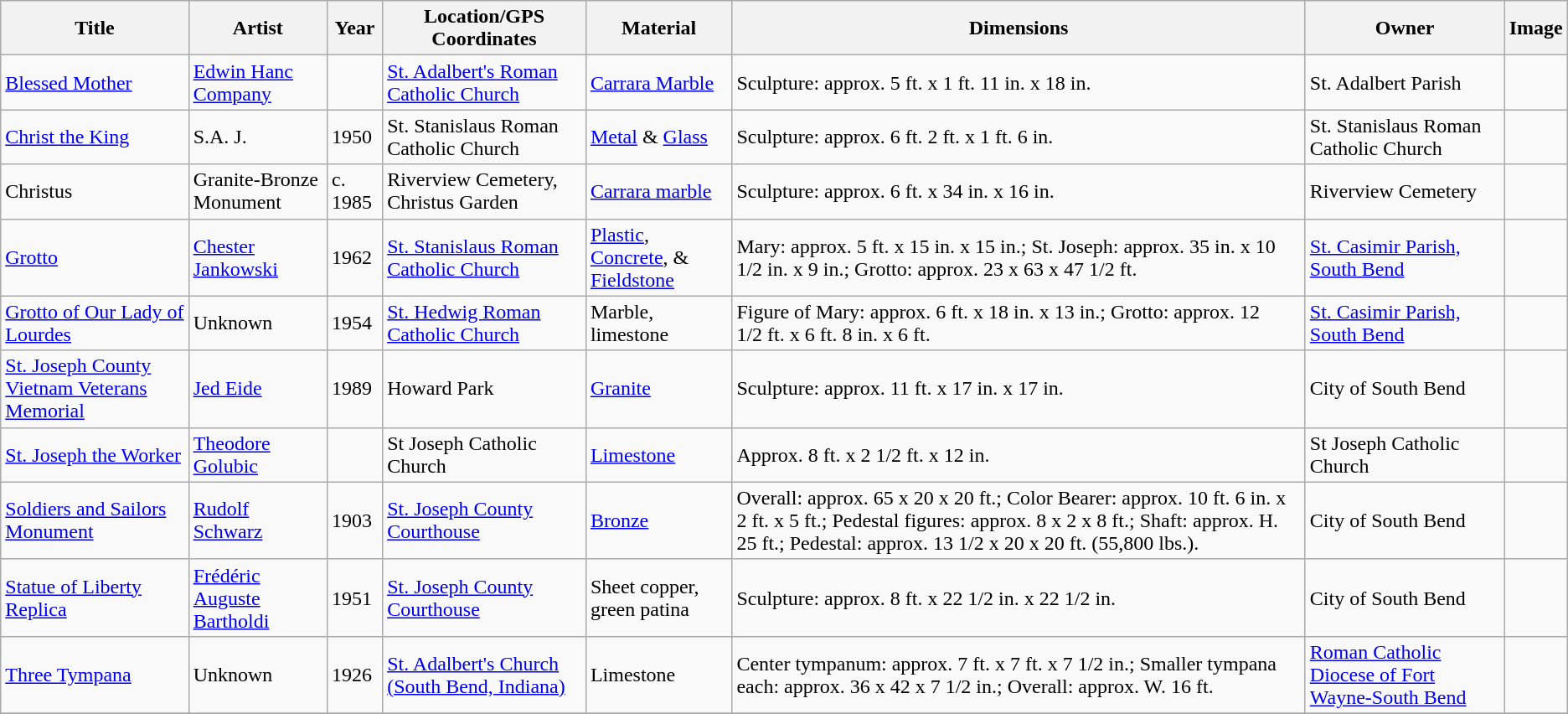<table class="wikitable sortable">
<tr>
<th>Title</th>
<th>Artist</th>
<th>Year</th>
<th>Location/GPS Coordinates</th>
<th>Material</th>
<th>Dimensions</th>
<th>Owner</th>
<th>Image</th>
</tr>
<tr>
<td><a href='#'>Blessed Mother</a></td>
<td><a href='#'>Edwin Hanc Company</a></td>
<td></td>
<td><a href='#'>St. Adalbert's Roman Catholic Church</a></td>
<td><a href='#'>Carrara Marble</a></td>
<td>Sculpture: approx. 5 ft. x 1 ft. 11 in. x 18 in.</td>
<td>St. Adalbert Parish</td>
<td></td>
</tr>
<tr>
<td><a href='#'>Christ the King</a></td>
<td>S.A. J.</td>
<td>1950</td>
<td>St. Stanislaus Roman Catholic Church </td>
<td><a href='#'>Metal</a> & <a href='#'>Glass</a></td>
<td>Sculpture: approx. 6 ft. 2 ft. x 1 ft. 6 in.</td>
<td>St. Stanislaus Roman Catholic Church</td>
<td></td>
</tr>
<tr>
<td>Christus</td>
<td>Granite-Bronze Monument</td>
<td>c. 1985</td>
<td>Riverview Cemetery, Christus Garden</td>
<td><a href='#'>Carrara marble</a></td>
<td>Sculpture: approx. 6 ft. x 34 in. x 16 in.</td>
<td>Riverview Cemetery</td>
<td></td>
</tr>
<tr>
<td><a href='#'>Grotto</a></td>
<td><a href='#'>Chester Jankowski</a></td>
<td>1962</td>
<td><a href='#'>St. Stanislaus Roman Catholic Church</a></td>
<td><a href='#'>Plastic</a>, <a href='#'>Concrete</a>, & <a href='#'>Fieldstone</a></td>
<td>Mary: approx. 5 ft. x 15 in. x 15 in.; St. Joseph: approx. 35 in. x 10 1/2 in. x 9 in.; Grotto: approx. 23 x 63 x 47 1/2 ft.</td>
<td><a href='#'>St. Casimir Parish, South Bend</a></td>
<td></td>
</tr>
<tr>
<td><a href='#'>Grotto of Our Lady of Lourdes</a></td>
<td>Unknown</td>
<td>1954</td>
<td><a href='#'>St. Hedwig Roman Catholic Church</a></td>
<td>Marble, limestone</td>
<td>Figure of Mary: approx. 6 ft. x 18 in. x 13 in.; Grotto: approx. 12 1/2 ft. x 6 ft. 8 in. x 6 ft.</td>
<td><a href='#'>St. Casimir Parish, South Bend</a></td>
<td></td>
</tr>
<tr>
<td><a href='#'>St. Joseph County Vietnam Veterans Memorial</a></td>
<td><a href='#'>Jed Eide</a></td>
<td>1989</td>
<td>Howard Park </td>
<td><a href='#'>Granite</a></td>
<td>Sculpture: approx. 11 ft. x 17 in. x 17 in.</td>
<td>City of South Bend</td>
<td></td>
</tr>
<tr>
<td><a href='#'>St. Joseph the Worker</a></td>
<td><a href='#'>Theodore Golubic</a></td>
<td></td>
<td>St Joseph Catholic Church</td>
<td><a href='#'>Limestone</a></td>
<td>Approx. 8 ft. x 2 1/2 ft. x 12 in.</td>
<td>St Joseph Catholic Church</td>
<td></td>
</tr>
<tr>
<td><a href='#'>Soldiers and Sailors Monument</a></td>
<td><a href='#'>Rudolf Schwarz</a></td>
<td>1903</td>
<td><a href='#'>St. Joseph County Courthouse</a></td>
<td><a href='#'>Bronze</a></td>
<td>Overall: approx. 65 x 20 x 20 ft.; Color Bearer: approx. 10 ft. 6 in. x 2 ft. x 5 ft.; Pedestal figures: approx. 8 x 2 x 8 ft.; Shaft: approx. H. 25 ft.; Pedestal: approx. 13 1/2 x 20 x 20 ft. (55,800 lbs.).</td>
<td>City of South Bend</td>
<td></td>
</tr>
<tr>
<td><a href='#'>Statue of Liberty Replica</a></td>
<td><a href='#'>Frédéric Auguste Bartholdi</a></td>
<td>1951</td>
<td><a href='#'>St. Joseph County Courthouse</a></td>
<td>Sheet copper, green patina</td>
<td>Sculpture: approx. 8 ft. x 22 1/2 in. x 22 1/2 in.</td>
<td>City of South Bend</td>
<td></td>
</tr>
<tr>
<td><a href='#'>Three Tympana</a></td>
<td>Unknown</td>
<td>1926</td>
<td><a href='#'>St. Adalbert's Church (South Bend, Indiana)</a></td>
<td>Limestone</td>
<td>Center tympanum: approx. 7 ft. x 7 ft. x 7 1/2 in.; Smaller tympana each: approx. 36 x 42 x 7 1/2 in.; Overall: approx. W. 16 ft.</td>
<td><a href='#'>Roman Catholic Diocese of Fort Wayne-South Bend</a></td>
<td></td>
</tr>
<tr>
</tr>
</table>
